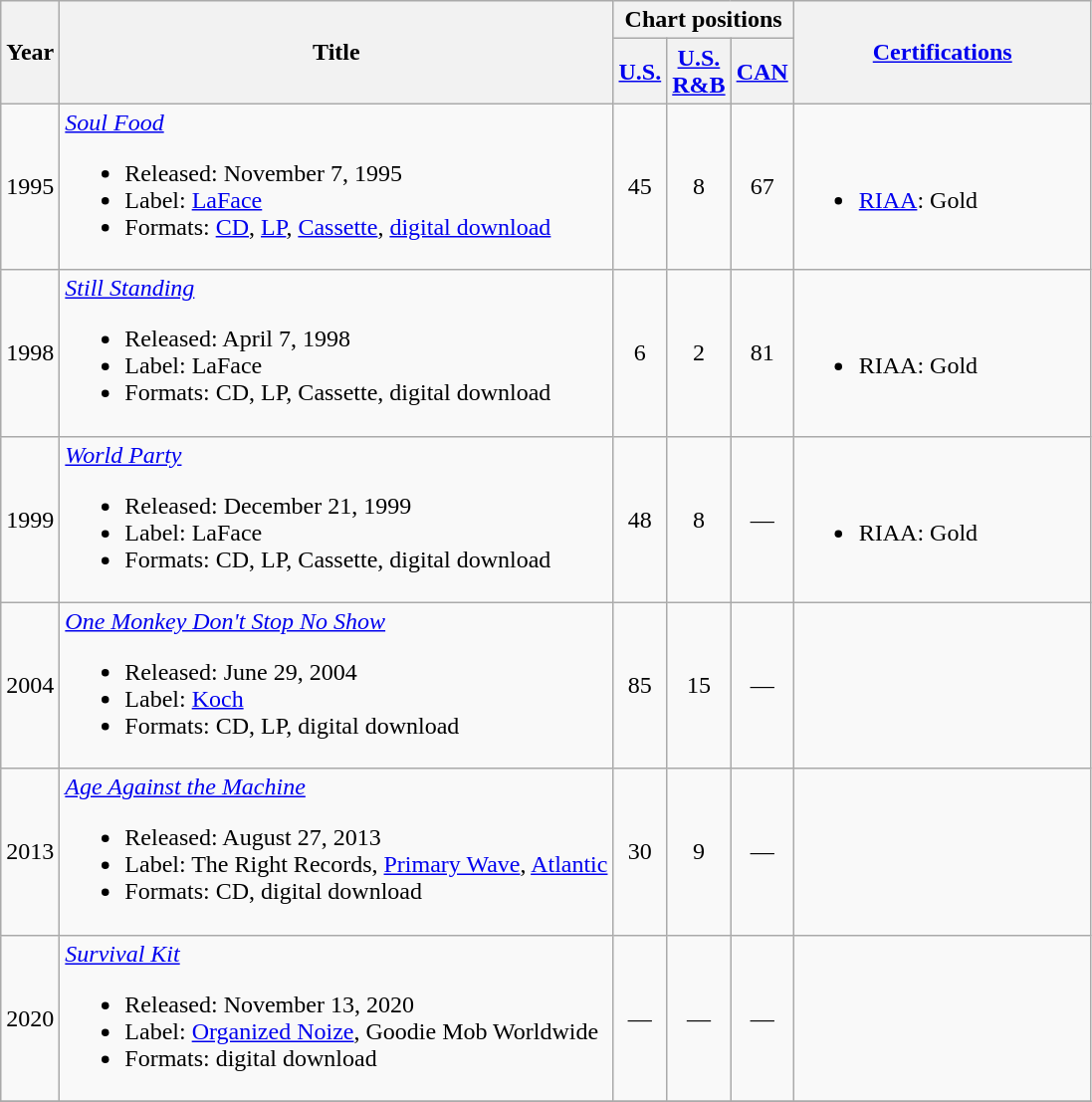<table class="wikitable">
<tr>
<th rowspan="2">Year</th>
<th rowspan="2">Title</th>
<th colspan="3">Chart positions</th>
<th scope="col" rowspan="2" style="width:12em;"><a href='#'>Certifications</a></th>
</tr>
<tr>
<th><a href='#'>U.S.</a><br></th>
<th><a href='#'>U.S. <br>R&B</a><br></th>
<th><a href='#'>CAN</a><br></th>
</tr>
<tr>
<td>1995</td>
<td><em><a href='#'>Soul Food</a></em><br><ul><li>Released: November 7, 1995</li><li>Label: <a href='#'>LaFace</a></li><li>Formats: <a href='#'>CD</a>, <a href='#'>LP</a>, <a href='#'>Cassette</a>, <a href='#'>digital download</a></li></ul></td>
<td align="center">45</td>
<td align="center">8</td>
<td align="center">67</td>
<td><br><ul><li><a href='#'>RIAA</a>: Gold</li></ul></td>
</tr>
<tr>
<td>1998</td>
<td><em><a href='#'>Still Standing</a></em><br><ul><li>Released: April 7, 1998</li><li>Label: LaFace</li><li>Formats: CD, LP, Cassette, digital download</li></ul></td>
<td align="center">6</td>
<td align="center">2</td>
<td align="center">81</td>
<td><br><ul><li>RIAA: Gold</li></ul></td>
</tr>
<tr>
<td>1999</td>
<td><em><a href='#'>World Party</a></em><br><ul><li>Released: December 21, 1999</li><li>Label: LaFace</li><li>Formats: CD, LP, Cassette, digital download</li></ul></td>
<td align="center">48</td>
<td align="center">8</td>
<td align="center">—</td>
<td><br><ul><li>RIAA: Gold</li></ul></td>
</tr>
<tr>
<td>2004</td>
<td><em><a href='#'>One Monkey Don't Stop No Show</a></em><br><ul><li>Released: June 29, 2004</li><li>Label: <a href='#'>Koch</a></li><li>Formats: CD, LP, digital download</li></ul></td>
<td align="center">85</td>
<td align="center">15</td>
<td align="center">—</td>
<td></td>
</tr>
<tr>
<td>2013</td>
<td><em><a href='#'>Age Against the Machine</a></em><br><ul><li>Released: August 27, 2013</li><li>Label: The Right Records, <a href='#'>Primary Wave</a>, <a href='#'>Atlantic</a></li><li>Formats: CD, digital download</li></ul></td>
<td align="center">30</td>
<td align="center">9</td>
<td align="center">—</td>
<td></td>
</tr>
<tr>
<td>2020</td>
<td><em><a href='#'>Survival Kit</a></em><br><ul><li>Released: November 13, 2020</li><li>Label: <a href='#'>Organized Noize</a>, Goodie Mob Worldwide</li><li>Formats: digital download</li></ul></td>
<td align="center">—</td>
<td align="center">—</td>
<td align="center">—</td>
<td></td>
</tr>
<tr>
</tr>
</table>
